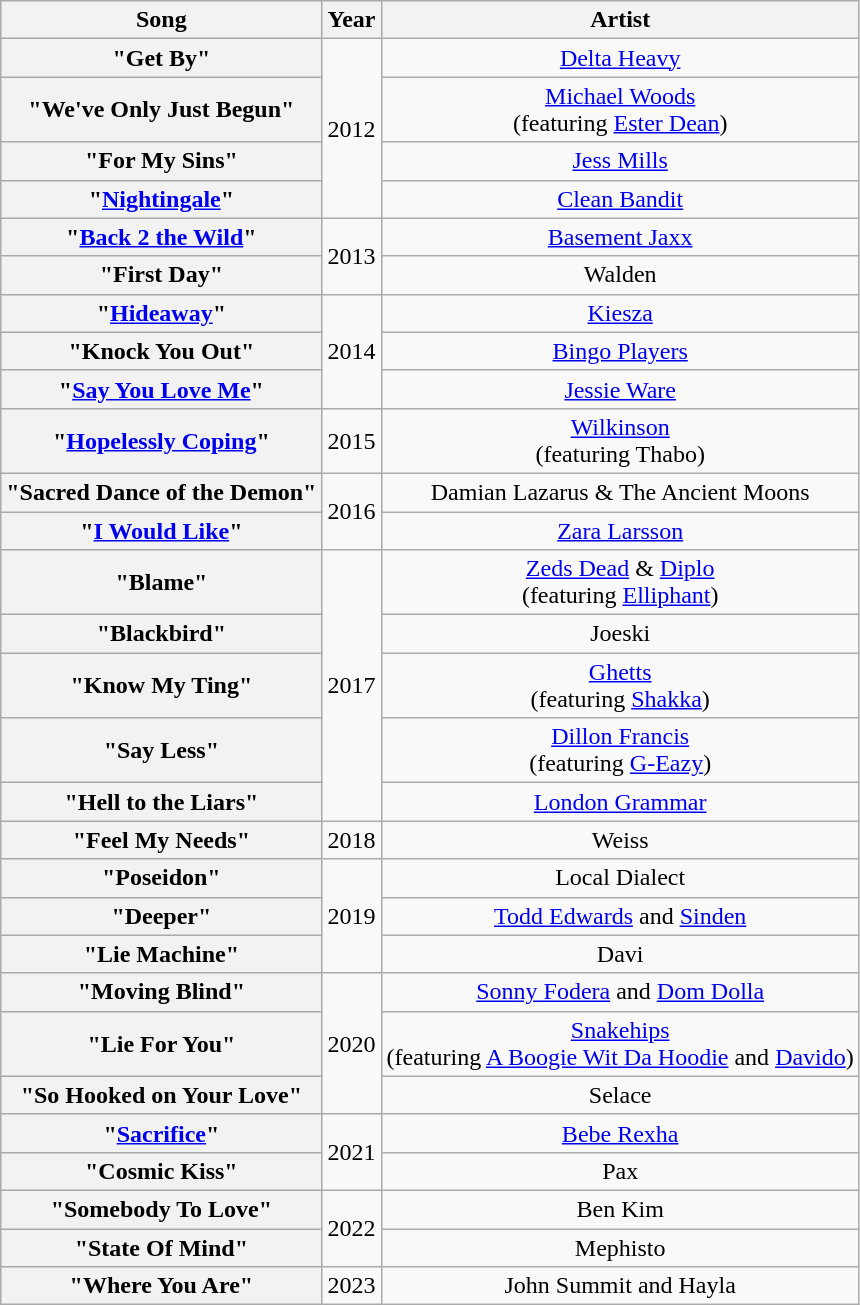<table class="wikitable plainrowheaders" style="text-align:center;">
<tr>
<th scope="col">Song</th>
<th scope="col">Year</th>
<th scope="col">Artist</th>
</tr>
<tr>
<th scope="row">"Get By"</th>
<td rowspan="4">2012</td>
<td><a href='#'>Delta Heavy</a></td>
</tr>
<tr>
<th scope="row">"We've Only Just Begun"</th>
<td><a href='#'>Michael Woods</a>  <br><span>(featuring <a href='#'>Ester Dean</a>)</span></td>
</tr>
<tr>
<th scope="row">"For My Sins"</th>
<td><a href='#'>Jess Mills</a></td>
</tr>
<tr>
<th scope="row">"<a href='#'>Nightingale</a>"</th>
<td><a href='#'>Clean Bandit</a></td>
</tr>
<tr>
<th scope="row">"<a href='#'>Back 2 the Wild</a>"</th>
<td rowspan="2">2013</td>
<td><a href='#'>Basement Jaxx</a></td>
</tr>
<tr>
<th scope="row">"First Day"</th>
<td>Walden</td>
</tr>
<tr>
<th scope="row">"<a href='#'>Hideaway</a>"</th>
<td rowspan="3">2014</td>
<td><a href='#'>Kiesza</a></td>
</tr>
<tr>
<th scope="row">"Knock You Out"</th>
<td><a href='#'>Bingo Players</a></td>
</tr>
<tr>
<th scope="row">"<a href='#'>Say You Love Me</a>"</th>
<td><a href='#'>Jessie Ware</a></td>
</tr>
<tr>
<th scope="row">"<a href='#'>Hopelessly Coping</a>"</th>
<td>2015</td>
<td><a href='#'>Wilkinson</a>  <br><span>(featuring Thabo)</span></td>
</tr>
<tr>
<th scope="row">"Sacred Dance of the Demon"</th>
<td rowspan="2">2016</td>
<td>Damian Lazarus & The Ancient Moons</td>
</tr>
<tr>
<th scope="row">"<a href='#'>I Would Like</a>"</th>
<td><a href='#'>Zara Larsson</a></td>
</tr>
<tr>
<th scope="row">"Blame"</th>
<td rowspan="5">2017</td>
<td><a href='#'>Zeds Dead</a> & <a href='#'>Diplo</a> <br><span>(featuring <a href='#'>Elliphant</a>)</span></td>
</tr>
<tr>
<th scope="row">"Blackbird"</th>
<td>Joeski</td>
</tr>
<tr>
<th scope="row">"Know My Ting"</th>
<td><a href='#'>Ghetts</a> <br><span>(featuring <a href='#'>Shakka</a>)</span></td>
</tr>
<tr>
<th scope="row">"Say Less"</th>
<td><a href='#'>Dillon Francis</a> <br><span>(featuring <a href='#'>G-Eazy</a>)</span></td>
</tr>
<tr>
<th scope="row">"Hell to the Liars"</th>
<td><a href='#'>London Grammar</a></td>
</tr>
<tr>
<th scope="row">"Feel My Needs"</th>
<td>2018</td>
<td>Weiss</td>
</tr>
<tr>
<th scope="row">"Poseidon"</th>
<td rowspan="3">2019</td>
<td>Local Dialect</td>
</tr>
<tr>
<th scope="row">"Deeper"</th>
<td><a href='#'>Todd Edwards</a> and <a href='#'>Sinden</a></td>
</tr>
<tr>
<th scope="row">"Lie Machine"</th>
<td>Davi</td>
</tr>
<tr>
<th scope="row">"Moving Blind"</th>
<td rowspan="3">2020</td>
<td><a href='#'>Sonny Fodera</a> and <a href='#'>Dom Dolla</a></td>
</tr>
<tr>
<th scope="row">"Lie For You"</th>
<td><a href='#'>Snakehips</a> <br><span>(featuring <a href='#'>A Boogie Wit Da Hoodie</a> and <a href='#'>Davido</a>)</span></td>
</tr>
<tr>
<th scope="row">"So Hooked on Your Love"</th>
<td>Selace</td>
</tr>
<tr>
<th scope="row">"<a href='#'>Sacrifice</a>"</th>
<td rowspan="2">2021</td>
<td><a href='#'>Bebe Rexha</a></td>
</tr>
<tr>
<th scope="row">"Cosmic Kiss"</th>
<td>Pax</td>
</tr>
<tr>
<th scope="row">"Somebody To Love"</th>
<td rowspan="2">2022</td>
<td>Ben Kim</td>
</tr>
<tr>
<th scope="row">"State Of Mind"</th>
<td>Mephisto</td>
</tr>
<tr>
<th scope="row">"Where You Are"</th>
<td>2023</td>
<td>John Summit and Hayla</td>
</tr>
</table>
